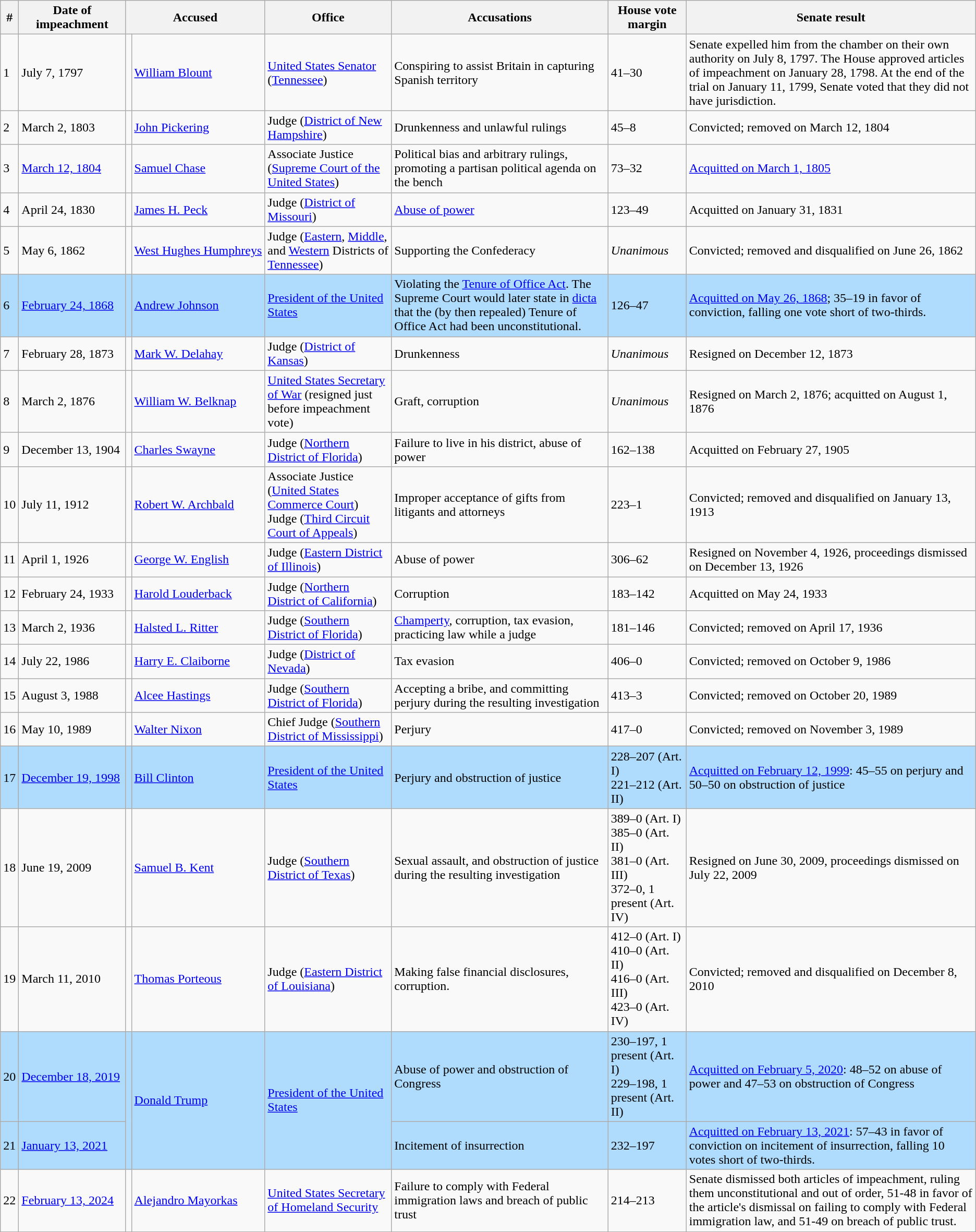<table class="wikitable sortable">
<tr>
<th>#</th>
<th data-sort-type="date">Date of impeachment</th>
<th colspan=2>Accused</th>
<th>Office</th>
<th>Accusations</th>
<th>House vote margin</th>
<th>Senate result</th>
</tr>
<tr>
<td>1</td>
<td style="white-space: nowrap;">July 7, 1797</td>
<td></td>
<td style="white-space: nowrap;"><a href='#'>William Blount</a></td>
<td><a href='#'>United States Senator</a> (<a href='#'>Tennessee</a>)</td>
<td>Conspiring to assist Britain in capturing Spanish territory</td>
<td>41–30</td>
<td>Senate expelled him from the chamber on their own authority on July 8, 1797. The House approved articles of impeachment on January 28, 1798. At the end of the trial on January 11, 1799, Senate voted that they did not have jurisdiction.</td>
</tr>
<tr>
<td>2</td>
<td style="white-space: nowrap;">March 2, 1803</td>
<td></td>
<td style="white-space: nowrap;"><a href='#'>John Pickering</a></td>
<td>Judge <span>(<a href='#'>District of New Hampshire</a>)</span></td>
<td>Drunkenness and unlawful rulings</td>
<td>45–8</td>
<td>Convicted; removed on March 12, 1804</td>
</tr>
<tr>
<td>3</td>
<td style="white-space: nowrap;"><a href='#'>March 12, 1804</a></td>
<td></td>
<td style="white-space: nowrap;"><a href='#'>Samuel Chase</a></td>
<td>Associate Justice (<a href='#'>Supreme Court of the United States</a>)</td>
<td>Political bias and arbitrary rulings, promoting a partisan political agenda on the bench</td>
<td>73–32</td>
<td><a href='#'>Acquitted on March 1, 1805</a></td>
</tr>
<tr>
<td>4</td>
<td style="white-space: nowrap;">April 24, 1830</td>
<td></td>
<td style="white-space: nowrap;"><a href='#'>James H. Peck</a></td>
<td>Judge <span>(<a href='#'>District of Missouri</a>)</span></td>
<td><a href='#'>Abuse of power</a></td>
<td>123–49</td>
<td>Acquitted on January 31, 1831</td>
</tr>
<tr>
<td>5</td>
<td style="white-space: nowrap;">May 6, 1862</td>
<td></td>
<td style="white-space: nowrap;"><a href='#'>West Hughes Humphreys</a></td>
<td>Judge (<a href='#'>Eastern</a>, <a href='#'>Middle</a>, and <a href='#'>Western</a> Districts of <a href='#'>Tennessee</a>)</td>
<td>Supporting the Confederacy</td>
<td><em>Unanimous</em></td>
<td>Convicted; removed and disqualified on June 26, 1862</td>
</tr>
<tr style="background:#afdcfc">
<td>6</td>
<td style="white-space"><a href='#'>February 24, 1868</a></td>
<td></td>
<td style="white-space: nowrap;"><a href='#'>Andrew Johnson</a></td>
<td><a href='#'>President of the United States</a></td>
<td>Violating the <a href='#'>Tenure of Office Act</a>. The Supreme Court would later state in <a href='#'>dicta</a> that the (by then repealed) Tenure of Office Act had been unconstitutional.</td>
<td>126–47</td>
<td><a href='#'>Acquitted on May 26, 1868</a>; 35–19 in favor of conviction, falling one vote short of two-thirds.</td>
</tr>
<tr>
<td>7</td>
<td style="white-space: nowrap;">February 28, 1873</td>
<td></td>
<td style="white-space: nowrap;"><a href='#'>Mark W. Delahay</a></td>
<td>Judge <span>(<a href='#'>District of Kansas</a>)</span></td>
<td>Drunkenness</td>
<td><em>Unanimous</em></td>
<td>Resigned on December 12, 1873</td>
</tr>
<tr>
<td>8</td>
<td style="white-space: nowrap;">March 2, 1876</td>
<td></td>
<td style="white-space: nowrap;"><a href='#'>William W. Belknap</a></td>
<td><a href='#'>United States Secretary of War</a> (resigned just before impeachment vote)</td>
<td>Graft, corruption</td>
<td><em>Unanimous</em></td>
<td>Resigned on March 2, 1876; acquitted on August 1, 1876</td>
</tr>
<tr>
<td>9</td>
<td style="white-space: nowrap;">December 13, 1904</td>
<td></td>
<td style="white-space: nowrap;"><a href='#'>Charles Swayne</a></td>
<td>Judge <span>(<a href='#'>Northern District of Florida</a>)</span></td>
<td>Failure to live in his district, abuse of power</td>
<td>162–138</td>
<td>Acquitted on February 27, 1905</td>
</tr>
<tr>
<td>10</td>
<td style="white-space: nowrap;">July 11, 1912</td>
<td></td>
<td style="white-space: nowrap;"><a href='#'>Robert W. Archbald</a></td>
<td>Associate Justice <span>(<a href='#'>United States Commerce Court</a>)</span><br>Judge <span>(<a href='#'>Third Circuit Court of Appeals</a>)</span></td>
<td>Improper acceptance of gifts from litigants and attorneys</td>
<td>223–1</td>
<td>Convicted; removed and disqualified on January 13, 1913</td>
</tr>
<tr>
<td>11</td>
<td style="white-space: nowrap;">April 1, 1926</td>
<td></td>
<td style="white-space: nowrap;"><a href='#'>George W. English</a></td>
<td>Judge <span>(<a href='#'>Eastern District of Illinois</a>)</span></td>
<td>Abuse of power</td>
<td>306–62</td>
<td>Resigned on November 4, 1926, proceedings dismissed on December 13, 1926</td>
</tr>
<tr>
<td>12</td>
<td style="white-space: nowrap;">February 24, 1933</td>
<td></td>
<td style="white-space: nowrap;"><a href='#'>Harold Louderback</a></td>
<td>Judge <span>(<a href='#'>Northern District of California</a>)</span></td>
<td>Corruption</td>
<td>183–142</td>
<td>Acquitted on May 24, 1933</td>
</tr>
<tr>
<td>13</td>
<td style="white-space: nowrap;">March 2, 1936</td>
<td></td>
<td style="white-space: nowrap;"><a href='#'>Halsted L. Ritter</a></td>
<td>Judge <span>(<a href='#'>Southern District of Florida</a>)</span></td>
<td><a href='#'>Champerty</a>, corruption, tax evasion, practicing law while a judge</td>
<td>181–146</td>
<td>Convicted; removed on April 17, 1936</td>
</tr>
<tr>
<td>14</td>
<td style="white-space: nowrap;">July 22, 1986</td>
<td></td>
<td style="white-space: nowrap;"><a href='#'>Harry E. Claiborne</a></td>
<td>Judge <span>(<a href='#'>District of Nevada</a>)</span></td>
<td>Tax evasion</td>
<td>406–0</td>
<td>Convicted; removed on October 9, 1986</td>
</tr>
<tr>
<td>15</td>
<td style="white-space: nowrap;">August 3, 1988</td>
<td></td>
<td style="white-space: nowrap;"><a href='#'>Alcee Hastings</a></td>
<td>Judge <span>(<a href='#'>Southern District of Florida</a>)</span></td>
<td>Accepting a bribe, and committing perjury during the resulting investigation</td>
<td>413–3</td>
<td>Convicted; removed on October 20, 1989</td>
</tr>
<tr>
<td>16</td>
<td style="white-space: nowrap;">May 10, 1989</td>
<td></td>
<td style="white-space: nowrap;"><a href='#'>Walter Nixon</a></td>
<td>Chief Judge <span>(<a href='#'>Southern District of Mississippi</a>)</span></td>
<td>Perjury</td>
<td style=text-alignL:center>417–0</td>
<td>Convicted; removed on November 3, 1989</td>
</tr>
<tr style="background:#afdcfc">
<td>17</td>
<td style="white-space: nowrap;"><a href='#'>December 19, 1998</a></td>
<td></td>
<td style="white-space: nowrap;"><a href='#'>Bill Clinton</a></td>
<td><a href='#'>President of the United States</a></td>
<td>Perjury and obstruction of justice</td>
<td>228–207 (Art. I)<br>221–212 (Art. II)</td>
<td><a href='#'>Acquitted on February 12, 1999</a>: 45–55 on perjury and 50–50 on obstruction of justice</td>
</tr>
<tr>
<td>18</td>
<td style="white-space: nowrap;">June 19, 2009</td>
<td></td>
<td style="white-space: nowrap;"><a href='#'>Samuel B. Kent</a></td>
<td>Judge <span>(<a href='#'>Southern District of Texas</a>)</span></td>
<td>Sexual assault, and obstruction of justice during the resulting investigation</td>
<td>389–0 (Art. I)<br>385–0 (Art. II)<br>381–0 (Art. III)<br>372–0, 1 present (Art. IV)</td>
<td>Resigned on June 30, 2009, proceedings dismissed on July 22, 2009</td>
</tr>
<tr>
<td>19</td>
<td style="white-space: nowrap;">March 11, 2010</td>
<td></td>
<td style="white-space: nowrap;"><a href='#'>Thomas Porteous</a></td>
<td>Judge <span>(<a href='#'>Eastern District of Louisiana</a>)</span></td>
<td>Making false financial disclosures, corruption.</td>
<td>412–0 (Art. I)<br>410–0 (Art. II)<br>416–0 (Art. III)<br>423–0 (Art. IV)</td>
<td>Convicted; removed and disqualified on December 8, 2010</td>
</tr>
<tr style="background:#afdcfc">
<td>20</td>
<td data-sort-value="December 18, 2019"><a href='#'>December 18, 2019</a></td>
<td rowspan="2"></td>
<td rowspan="2" style="white-space: nowrap;"><a href='#'>Donald Trump</a></td>
<td rowspan="2"><a href='#'>President of the United States</a></td>
<td>Abuse of power and obstruction of Congress</td>
<td>230–197, 1 present (Art. I) <br> 229–198, 1 present (Art. II)</td>
<td><a href='#'>Acquitted on February 5, 2020</a>: 48–52 on abuse of power and 47–53 on obstruction of Congress</td>
</tr>
<tr style="background:#afdcfc">
<td>21</td>
<td data-sort-value="January 13, 2021"><a href='#'>January 13, 2021</a></td>
<td>Incitement of insurrection</td>
<td>232–197</td>
<td><a href='#'>Acquitted on February 13, 2021</a>: 57–43 in favor of conviction on incitement of insurrection, falling 10 votes short of two-thirds.</td>
</tr>
<tr>
<td>22</td>
<td style="white-space: nowrap;"><a href='#'>February 13, 2024</a></td>
<td></td>
<td style="white-space: nowrap;"><a href='#'>Alejandro Mayorkas</a></td>
<td><span><a href='#'>United States Secretary of Homeland Security</a></span></td>
<td>Failure to comply with Federal immigration laws and breach of public trust</td>
<td>214–213</td>
<td>Senate dismissed both articles of impeachment, ruling them unconstitutional and out of order, 51-48 in favor of the article's dismissal on failing to comply with Federal immigration law, and 51-49 on breach of public trust.</td>
</tr>
</table>
